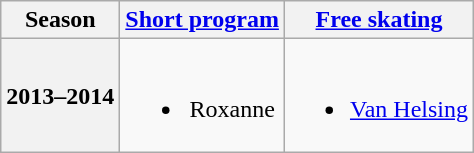<table class=wikitable style=text-align:center>
<tr>
<th>Season</th>
<th><a href='#'>Short program</a></th>
<th><a href='#'>Free skating</a></th>
</tr>
<tr>
<th>2013–2014 <br> </th>
<td><br><ul><li>Roxanne <br> </li></ul></td>
<td><br><ul><li><a href='#'>Van Helsing</a> <br> </li></ul></td>
</tr>
</table>
